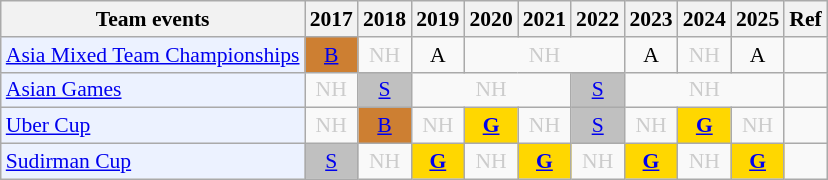<table class="wikitable" style="font-size: 90%; text-align:center">
<tr>
<th>Team events</th>
<th>2017</th>
<th>2018</th>
<th>2019</th>
<th>2020</th>
<th>2021</th>
<th>2022</th>
<th>2023</th>
<th>2024</th>
<th>2025</th>
<th>Ref</th>
</tr>
<tr>
<td bgcolor="#ECF2FF"; align="left"><a href='#'>Asia Mixed Team Championships</a></td>
<td bgcolor=CD7F32><a href='#'>B</a></td>
<td style=color:#ccc>NH</td>
<td>A</td>
<td colspan="3" style=color:#ccc>NH</td>
<td>A</td>
<td style=color:#ccc>NH</td>
<td>A</td>
<td></td>
</tr>
<tr>
<td bgcolor="#ECF2FF"; align="left"><a href='#'>Asian Games</a></td>
<td style=color:#ccc>NH</td>
<td bgcolor=silver><a href='#'>S</a></td>
<td colspan="3" style=color:#ccc>NH</td>
<td bgcolor=silver><a href='#'>S</a></td>
<td colspan="3" style=color:#ccc>NH</td>
<td></td>
</tr>
<tr>
<td bgcolor="#ECF2FF"; align="left"><a href='#'>Uber Cup</a></td>
<td style=color:#ccc>NH</td>
<td bgcolor=CD7F32><a href='#'>B</a></td>
<td style=color:#ccc>NH</td>
<td bgcolor=gold><a href='#'><strong>G</strong></a></td>
<td style=color:#ccc>NH</td>
<td bgcolor=silver><a href='#'>S</a></td>
<td style=color:#ccc>NH</td>
<td bgcolor=gold><a href='#'><strong>G</strong></a></td>
<td style=color:#ccc>NH</td>
<td></td>
</tr>
<tr>
<td bgcolor="#ECF2FF"; align="left"><a href='#'>Sudirman Cup</a></td>
<td bgcolor=silver><a href='#'>S</a></td>
<td style=color:#ccc>NH</td>
<td bgcolor=gold><a href='#'><strong>G</strong></a></td>
<td style=color:#ccc>NH</td>
<td bgcolor=gold><a href='#'><strong>G</strong></a></td>
<td style=color:#ccc>NH</td>
<td bgcolor=gold><a href='#'><strong>G</strong></a></td>
<td style=color:#ccc>NH</td>
<td bgcolor=gold><a href='#'><strong>G</strong></a></td>
<td></td>
</tr>
</table>
